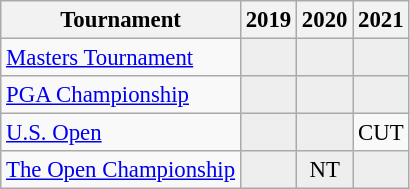<table class="wikitable" style="font-size:95%;text-align:center;">
<tr>
<th>Tournament</th>
<th>2019</th>
<th>2020</th>
<th>2021</th>
</tr>
<tr>
<td align=left><a href='#'>Masters Tournament</a></td>
<td style="background:#eeeeee;"></td>
<td style="background:#eeeeee;"></td>
<td style="background:#eeeeee;"></td>
</tr>
<tr>
<td align=left><a href='#'>PGA Championship</a></td>
<td style="background:#eeeeee;"></td>
<td style="background:#eeeeee;"></td>
<td style="background:#eeeeee;"></td>
</tr>
<tr>
<td align=left><a href='#'>U.S. Open</a></td>
<td style="background:#eeeeee;"></td>
<td style="background:#eeeeee;"></td>
<td>CUT</td>
</tr>
<tr>
<td align=left><a href='#'>The Open Championship</a></td>
<td style="background:#eeeeee;"></td>
<td style="background:#eeeeee;">NT</td>
<td style="background:#eeeeee;"></td>
</tr>
</table>
